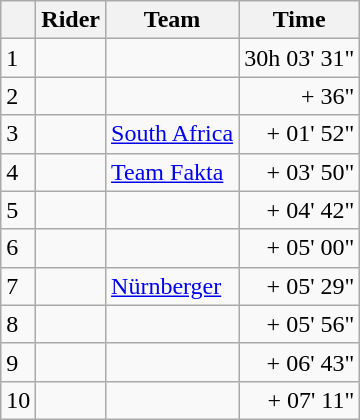<table class=wikitable>
<tr>
<th></th>
<th>Rider</th>
<th>Team</th>
<th>Time</th>
</tr>
<tr>
<td>1</td>
<td> </td>
<td></td>
<td align=right>30h 03' 31"</td>
</tr>
<tr>
<td>2</td>
<td></td>
<td></td>
<td align=right>+ 36"</td>
</tr>
<tr>
<td>3</td>
<td></td>
<td><a href='#'>South Africa</a></td>
<td align=right>+ 01' 52"</td>
</tr>
<tr>
<td>4</td>
<td></td>
<td><a href='#'>Team Fakta</a></td>
<td align=right>+ 03' 50"</td>
</tr>
<tr>
<td>5</td>
<td></td>
<td></td>
<td align=right>+ 04' 42"</td>
</tr>
<tr>
<td>6</td>
<td></td>
<td></td>
<td align=right>+ 05' 00"</td>
</tr>
<tr>
<td>7</td>
<td></td>
<td><a href='#'>Nürnberger</a></td>
<td align=right>+ 05' 29"</td>
</tr>
<tr>
<td>8</td>
<td></td>
<td></td>
<td align=right>+ 05' 56"</td>
</tr>
<tr>
<td>9</td>
<td></td>
<td></td>
<td align=right>+ 06' 43"</td>
</tr>
<tr>
<td>10</td>
<td></td>
<td></td>
<td align=right>+ 07' 11"</td>
</tr>
</table>
